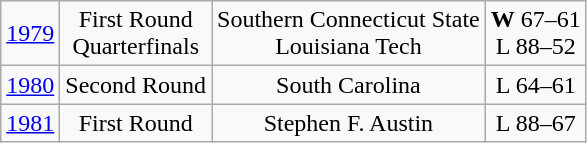<table class="wikitable">
<tr align="center">
<td><a href='#'>1979</a></td>
<td>First Round<br>Quarterfinals</td>
<td>Southern Connecticut State<br>Louisiana Tech</td>
<td><strong>W</strong> 67–61<br>L 88–52</td>
</tr>
<tr align="center">
<td><a href='#'>1980</a></td>
<td>Second Round</td>
<td>South Carolina</td>
<td>L 64–61</td>
</tr>
<tr align="center">
<td><a href='#'>1981</a></td>
<td>First Round</td>
<td>Stephen F. Austin</td>
<td>L 88–67</td>
</tr>
</table>
